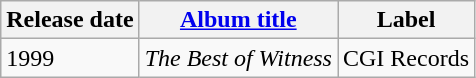<table class="wikitable">
<tr>
<th>Release date</th>
<th><a href='#'>Album title</a></th>
<th>Label</th>
</tr>
<tr>
<td>1999</td>
<td><em>The Best of Witness</em></td>
<td>CGI Records</td>
</tr>
</table>
